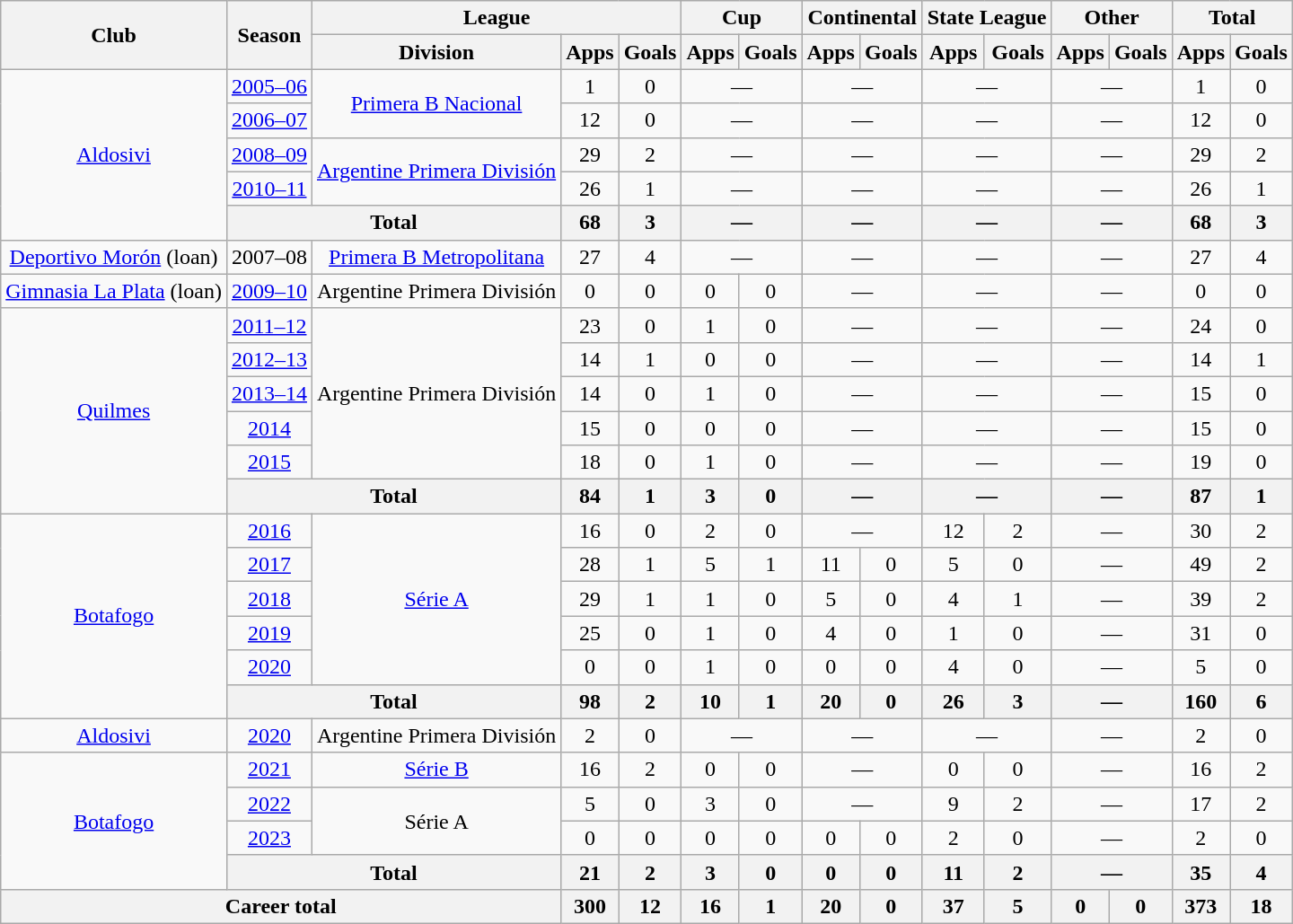<table class="wikitable" style="text-align:center">
<tr>
<th rowspan="2">Club</th>
<th rowspan="2">Season</th>
<th colspan="3">League</th>
<th colspan="2">Cup</th>
<th colspan="2">Continental</th>
<th colspan="2">State League</th>
<th colspan="2">Other</th>
<th colspan="2">Total</th>
</tr>
<tr>
<th>Division</th>
<th>Apps</th>
<th>Goals</th>
<th>Apps</th>
<th>Goals</th>
<th>Apps</th>
<th>Goals</th>
<th>Apps</th>
<th>Goals</th>
<th>Apps</th>
<th>Goals</th>
<th>Apps</th>
<th>Goals</th>
</tr>
<tr>
<td rowspan="5"><a href='#'>Aldosivi</a></td>
<td><a href='#'>2005–06</a></td>
<td rowspan="2"><a href='#'>Primera B Nacional</a></td>
<td>1</td>
<td>0</td>
<td colspan="2">—</td>
<td colspan="2">—</td>
<td colspan="2">—</td>
<td colspan="2">—</td>
<td>1</td>
<td>0</td>
</tr>
<tr>
<td><a href='#'>2006–07</a></td>
<td>12</td>
<td>0</td>
<td colspan="2">—</td>
<td colspan="2">—</td>
<td colspan="2">—</td>
<td colspan="2">—</td>
<td>12</td>
<td>0</td>
</tr>
<tr>
<td><a href='#'>2008–09</a></td>
<td rowspan="2"><a href='#'>Argentine Primera División</a></td>
<td>29</td>
<td>2</td>
<td colspan="2">—</td>
<td colspan="2">—</td>
<td colspan="2">—</td>
<td colspan="2">—</td>
<td>29</td>
<td>2</td>
</tr>
<tr>
<td><a href='#'>2010–11</a></td>
<td>26</td>
<td>1</td>
<td colspan="2">—</td>
<td colspan="2">—</td>
<td colspan="2">—</td>
<td colspan="2">—</td>
<td>26</td>
<td>1</td>
</tr>
<tr>
<th colspan="2">Total</th>
<th>68</th>
<th>3</th>
<th colspan="2">—</th>
<th colspan="2">—</th>
<th colspan="2">—</th>
<th colspan="2">—</th>
<th>68</th>
<th>3</th>
</tr>
<tr>
<td><a href='#'>Deportivo Morón</a> (loan)</td>
<td>2007–08</td>
<td><a href='#'>Primera B Metropolitana</a></td>
<td>27</td>
<td>4</td>
<td colspan="2">—</td>
<td colspan="2">—</td>
<td colspan="2">—</td>
<td colspan="2">—</td>
<td>27</td>
<td>4</td>
</tr>
<tr>
<td><a href='#'>Gimnasia La Plata</a> (loan)</td>
<td><a href='#'>2009–10</a></td>
<td>Argentine Primera División</td>
<td>0</td>
<td>0</td>
<td>0</td>
<td>0</td>
<td colspan="2">—</td>
<td colspan="2">—</td>
<td colspan="2">—</td>
<td>0</td>
<td>0</td>
</tr>
<tr>
<td rowspan="6"><a href='#'>Quilmes</a></td>
<td><a href='#'>2011–12</a></td>
<td rowspan="5">Argentine Primera División</td>
<td>23</td>
<td>0</td>
<td>1</td>
<td>0</td>
<td colspan="2">—</td>
<td colspan="2">—</td>
<td colspan="2">—</td>
<td>24</td>
<td>0</td>
</tr>
<tr>
<td><a href='#'>2012–13</a></td>
<td>14</td>
<td>1</td>
<td>0</td>
<td>0</td>
<td colspan="2">—</td>
<td colspan="2">—</td>
<td colspan="2">—</td>
<td>14</td>
<td>1</td>
</tr>
<tr>
<td><a href='#'>2013–14</a></td>
<td>14</td>
<td>0</td>
<td>1</td>
<td>0</td>
<td colspan="2">—</td>
<td colspan="2">—</td>
<td colspan="2">—</td>
<td>15</td>
<td>0</td>
</tr>
<tr>
<td><a href='#'>2014</a></td>
<td>15</td>
<td>0</td>
<td>0</td>
<td>0</td>
<td colspan="2">—</td>
<td colspan="2">—</td>
<td colspan="2">—</td>
<td>15</td>
<td>0</td>
</tr>
<tr>
<td><a href='#'>2015</a></td>
<td>18</td>
<td>0</td>
<td>1</td>
<td>0</td>
<td colspan="2">—</td>
<td colspan="2">—</td>
<td colspan="2">—</td>
<td>19</td>
<td>0</td>
</tr>
<tr>
<th colspan="2">Total</th>
<th>84</th>
<th>1</th>
<th>3</th>
<th>0</th>
<th colspan="2">—</th>
<th colspan="2">—</th>
<th colspan="2">—</th>
<th>87</th>
<th>1</th>
</tr>
<tr>
<td rowspan="6"><a href='#'>Botafogo</a></td>
<td><a href='#'>2016</a></td>
<td rowspan="5"><a href='#'>Série A</a></td>
<td>16</td>
<td>0</td>
<td>2</td>
<td>0</td>
<td colspan="2">—</td>
<td>12</td>
<td>2</td>
<td colspan="2">—</td>
<td>30</td>
<td>2</td>
</tr>
<tr>
<td><a href='#'>2017</a></td>
<td>28</td>
<td>1</td>
<td>5</td>
<td>1</td>
<td>11</td>
<td>0</td>
<td>5</td>
<td>0</td>
<td colspan="2">—</td>
<td>49</td>
<td>2</td>
</tr>
<tr>
<td><a href='#'>2018</a></td>
<td>29</td>
<td>1</td>
<td>1</td>
<td>0</td>
<td>5</td>
<td>0</td>
<td>4</td>
<td>1</td>
<td colspan="2">—</td>
<td>39</td>
<td>2</td>
</tr>
<tr>
<td><a href='#'>2019</a></td>
<td>25</td>
<td>0</td>
<td>1</td>
<td>0</td>
<td>4</td>
<td>0</td>
<td>1</td>
<td>0</td>
<td colspan="2">—</td>
<td>31</td>
<td>0</td>
</tr>
<tr>
<td><a href='#'>2020</a></td>
<td>0</td>
<td>0</td>
<td>1</td>
<td>0</td>
<td>0</td>
<td>0</td>
<td>4</td>
<td>0</td>
<td colspan="2">—</td>
<td>5</td>
<td>0</td>
</tr>
<tr>
<th colspan="2">Total</th>
<th>98</th>
<th>2</th>
<th>10</th>
<th>1</th>
<th>20</th>
<th>0</th>
<th>26</th>
<th>3</th>
<th colspan="2">—</th>
<th>160</th>
<th>6</th>
</tr>
<tr>
<td><a href='#'>Aldosivi</a></td>
<td><a href='#'>2020</a></td>
<td>Argentine Primera División</td>
<td>2</td>
<td>0</td>
<td colspan="2">—</td>
<td colspan="2">—</td>
<td colspan="2">—</td>
<td colspan="2">—</td>
<td>2</td>
<td>0</td>
</tr>
<tr>
<td rowspan="4"><a href='#'>Botafogo</a></td>
<td><a href='#'>2021</a></td>
<td><a href='#'>Série B</a></td>
<td>16</td>
<td>2</td>
<td>0</td>
<td>0</td>
<td colspan="2">—</td>
<td>0</td>
<td>0</td>
<td colspan="2">—</td>
<td>16</td>
<td>2</td>
</tr>
<tr>
<td><a href='#'>2022</a></td>
<td rowspan="2">Série A</td>
<td>5</td>
<td>0</td>
<td>3</td>
<td>0</td>
<td colspan="2">—</td>
<td>9</td>
<td>2</td>
<td colspan="2">—</td>
<td>17</td>
<td>2</td>
</tr>
<tr>
<td><a href='#'>2023</a></td>
<td>0</td>
<td>0</td>
<td>0</td>
<td>0</td>
<td>0</td>
<td>0</td>
<td>2</td>
<td>0</td>
<td colspan="2">—</td>
<td>2</td>
<td>0</td>
</tr>
<tr>
<th colspan="2">Total</th>
<th>21</th>
<th>2</th>
<th>3</th>
<th>0</th>
<th>0</th>
<th>0</th>
<th>11</th>
<th>2</th>
<th colspan="2">—</th>
<th>35</th>
<th>4</th>
</tr>
<tr>
<th colspan="3">Career total</th>
<th>300</th>
<th>12</th>
<th>16</th>
<th>1</th>
<th>20</th>
<th>0</th>
<th>37</th>
<th>5</th>
<th>0</th>
<th>0</th>
<th>373</th>
<th>18</th>
</tr>
</table>
